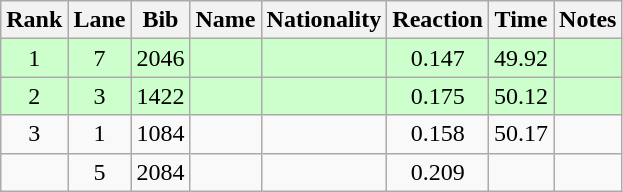<table class="wikitable sortable" style="text-align:center">
<tr>
<th>Rank</th>
<th>Lane</th>
<th>Bib</th>
<th>Name</th>
<th>Nationality</th>
<th>Reaction</th>
<th>Time</th>
<th>Notes</th>
</tr>
<tr bgcolor=ccffcc>
<td>1</td>
<td>7</td>
<td>2046</td>
<td align=left></td>
<td align=left></td>
<td>0.147</td>
<td>49.92</td>
<td><strong></strong></td>
</tr>
<tr bgcolor=ccffcc>
<td>2</td>
<td>3</td>
<td>1422</td>
<td align=left></td>
<td align=left></td>
<td>0.175</td>
<td>50.12</td>
<td><strong></strong></td>
</tr>
<tr>
<td>3</td>
<td>1</td>
<td>1084</td>
<td align=left></td>
<td align=left></td>
<td>0.158</td>
<td>50.17</td>
<td></td>
</tr>
<tr>
<td></td>
<td>5</td>
<td>2084</td>
<td align=left></td>
<td align=left></td>
<td>0.209</td>
<td></td>
<td><strong></strong></td>
</tr>
</table>
